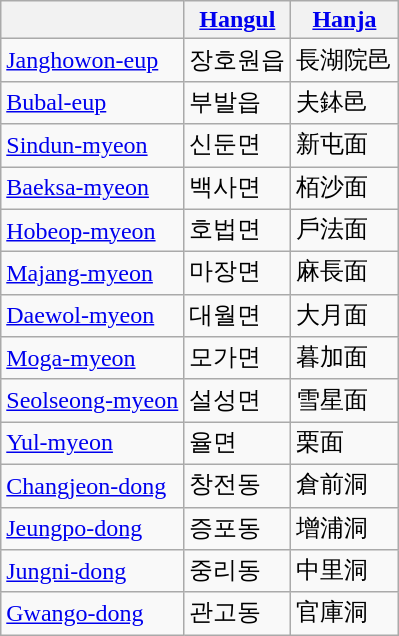<table class="wikitable">
<tr>
<th></th>
<th><a href='#'>Hangul</a></th>
<th><a href='#'>Hanja</a></th>
</tr>
<tr>
<td><a href='#'>Janghowon-eup</a></td>
<td>장호원읍</td>
<td>長湖院邑</td>
</tr>
<tr>
<td><a href='#'>Bubal-eup</a></td>
<td>부발읍</td>
<td>夫鉢邑</td>
</tr>
<tr>
<td><a href='#'>Sindun-myeon</a></td>
<td>신둔면</td>
<td>新屯面</td>
</tr>
<tr>
<td><a href='#'>Baeksa-myeon</a></td>
<td>백사면</td>
<td>栢沙面</td>
</tr>
<tr>
<td><a href='#'>Hobeop-myeon</a></td>
<td>호법면</td>
<td>戶法面</td>
</tr>
<tr>
<td><a href='#'>Majang-myeon</a></td>
<td>마장면</td>
<td>麻長面</td>
</tr>
<tr>
<td><a href='#'>Daewol-myeon</a></td>
<td>대월면</td>
<td>大月面</td>
</tr>
<tr>
<td><a href='#'>Moga-myeon</a></td>
<td>모가면</td>
<td>暮加面</td>
</tr>
<tr>
<td><a href='#'>Seolseong-myeon</a></td>
<td>설성면</td>
<td>雪星面</td>
</tr>
<tr>
<td><a href='#'>Yul-myeon</a></td>
<td>율면</td>
<td>栗面</td>
</tr>
<tr>
<td><a href='#'>Changjeon-dong</a></td>
<td>창전동</td>
<td>倉前洞</td>
</tr>
<tr>
<td><a href='#'>Jeungpo-dong</a></td>
<td>증포동</td>
<td>增浦洞</td>
</tr>
<tr>
<td><a href='#'>Jungni-dong</a></td>
<td>중리동</td>
<td>中里洞</td>
</tr>
<tr>
<td><a href='#'>Gwango-dong</a></td>
<td>관고동</td>
<td>官庫洞</td>
</tr>
</table>
